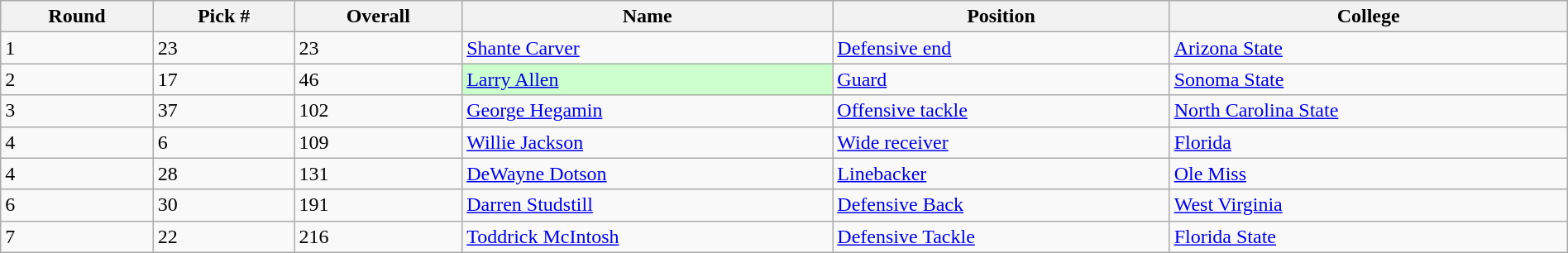<table class="wikitable sortable sortable" style="width: 100%">
<tr>
<th>Round</th>
<th>Pick #</th>
<th>Overall</th>
<th>Name</th>
<th>Position</th>
<th>College</th>
</tr>
<tr>
<td>1</td>
<td>23</td>
<td>23</td>
<td><a href='#'>Shante Carver</a></td>
<td><a href='#'>Defensive end</a></td>
<td><a href='#'>Arizona State</a></td>
</tr>
<tr>
<td>2</td>
<td>17</td>
<td>46</td>
<td bgcolor="#CCFFCC"><a href='#'>Larry Allen</a></td>
<td><a href='#'>Guard</a></td>
<td><a href='#'>Sonoma State</a></td>
</tr>
<tr>
<td>3</td>
<td>37</td>
<td>102</td>
<td><a href='#'>George Hegamin</a></td>
<td><a href='#'>Offensive tackle</a></td>
<td><a href='#'>North Carolina State</a></td>
</tr>
<tr>
<td>4</td>
<td>6</td>
<td>109</td>
<td><a href='#'>Willie Jackson</a></td>
<td><a href='#'>Wide receiver</a></td>
<td><a href='#'>Florida</a></td>
</tr>
<tr>
<td>4</td>
<td>28</td>
<td>131</td>
<td><a href='#'>DeWayne Dotson</a></td>
<td><a href='#'>Linebacker</a></td>
<td><a href='#'>Ole Miss</a></td>
</tr>
<tr>
<td>6</td>
<td>30</td>
<td>191</td>
<td><a href='#'>Darren Studstill</a></td>
<td><a href='#'>Defensive Back</a></td>
<td><a href='#'>West Virginia</a></td>
</tr>
<tr>
<td>7</td>
<td>22</td>
<td>216</td>
<td><a href='#'>Toddrick McIntosh</a></td>
<td><a href='#'>Defensive Tackle</a></td>
<td><a href='#'>Florida State</a></td>
</tr>
</table>
